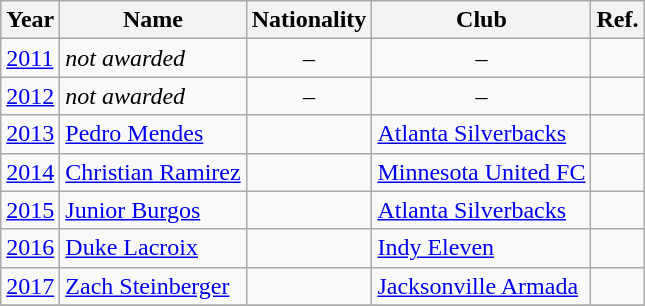<table class="wikitable sortable">
<tr>
<th>Year</th>
<th>Name</th>
<th>Nationality</th>
<th>Club</th>
<th>Ref.</th>
</tr>
<tr>
<td><a href='#'>2011</a></td>
<td><em>not awarded</em></td>
<td align="center">–</td>
<td align="center">–</td>
<td></td>
</tr>
<tr>
<td><a href='#'>2012</a></td>
<td><em>not awarded</em></td>
<td align="center">–</td>
<td align="center">–</td>
<td></td>
</tr>
<tr>
<td><a href='#'>2013</a></td>
<td><a href='#'>Pedro Mendes</a></td>
<td></td>
<td><a href='#'>Atlanta Silverbacks</a></td>
<td></td>
</tr>
<tr>
<td><a href='#'>2014</a></td>
<td><a href='#'>Christian Ramirez</a></td>
<td></td>
<td><a href='#'>Minnesota United FC</a></td>
<td></td>
</tr>
<tr>
<td><a href='#'>2015</a></td>
<td><a href='#'>Junior Burgos</a></td>
<td></td>
<td><a href='#'>Atlanta Silverbacks</a></td>
<td></td>
</tr>
<tr>
<td><a href='#'>2016</a></td>
<td><a href='#'>Duke Lacroix</a></td>
<td></td>
<td><a href='#'>Indy Eleven</a></td>
<td></td>
</tr>
<tr>
<td><a href='#'>2017</a></td>
<td><a href='#'>Zach Steinberger</a></td>
<td></td>
<td><a href='#'>Jacksonville Armada</a></td>
<td></td>
</tr>
<tr>
</tr>
</table>
